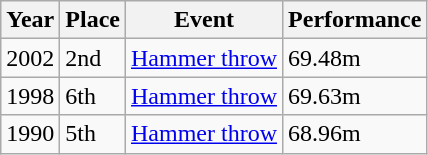<table class="wikitable">
<tr>
<th>Year</th>
<th>Place</th>
<th>Event</th>
<th>Performance</th>
</tr>
<tr>
<td>2002</td>
<td>2nd</td>
<td><a href='#'>Hammer throw</a></td>
<td>69.48m</td>
</tr>
<tr>
<td>1998</td>
<td>6th</td>
<td><a href='#'>Hammer throw</a></td>
<td>69.63m</td>
</tr>
<tr>
<td>1990</td>
<td>5th</td>
<td><a href='#'>Hammer throw</a></td>
<td>68.96m</td>
</tr>
</table>
